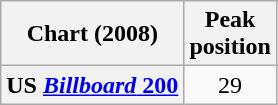<table class="wikitable sortable plainrowheaders" style="text-align:center">
<tr>
<th scope="col">Chart (2008)</th>
<th scope="col">Peak<br> position</th>
</tr>
<tr>
<th scope="row">US <a href='#'><em>Billboard</em> 200</a></th>
<td>29</td>
</tr>
</table>
